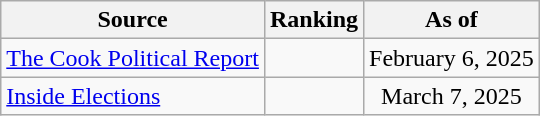<table class="wikitable" style="text-align:center">
<tr>
<th>Source</th>
<th>Ranking</th>
<th>As of</th>
</tr>
<tr>
<td align=left><a href='#'>The Cook Political Report</a></td>
<td></td>
<td>February 6, 2025</td>
</tr>
<tr>
<td align=left><a href='#'>Inside Elections</a></td>
<td></td>
<td>March 7, 2025</td>
</tr>
</table>
